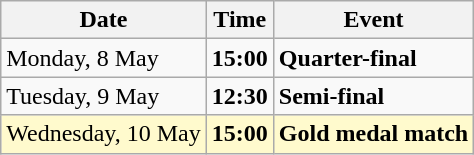<table class = "wikitable">
<tr>
<th>Date</th>
<th>Time</th>
<th>Event</th>
</tr>
<tr>
<td>Monday, 8 May</td>
<td><strong>15:00</strong></td>
<td><strong>Quarter-final</strong></td>
</tr>
<tr>
<td>Tuesday, 9 May</td>
<td><strong>12:30</strong></td>
<td><strong>Semi-final</strong></td>
</tr>
<tr style="background-color:lemonchiffon;">
<td>Wednesday, 10 May</td>
<td><strong>15:00</strong></td>
<td><strong>Gold medal match</strong></td>
</tr>
</table>
